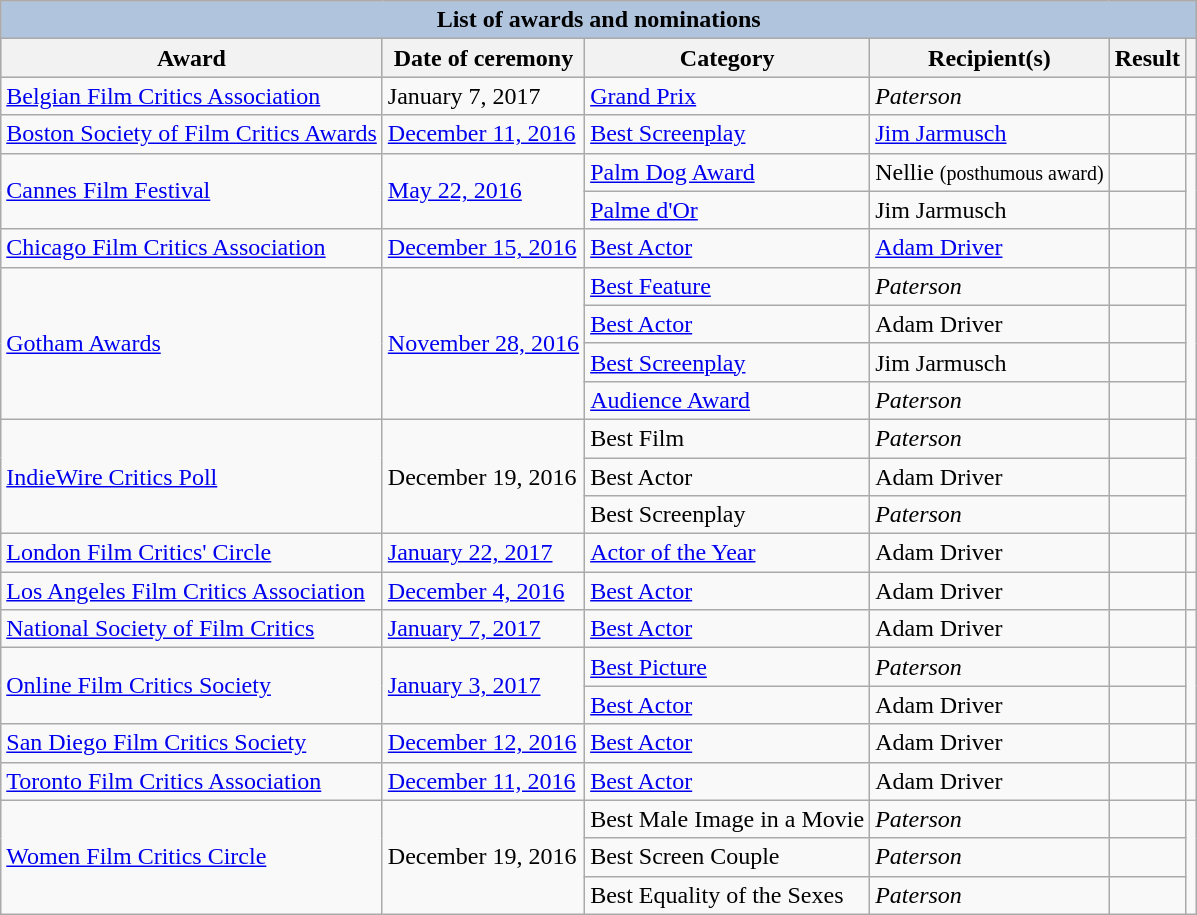<table class="wikitable sortable">
<tr style="background:#ccc; text-align:center;">
<th colspan="6" style="background: LightSteelBlue;">List of awards and nominations</th>
</tr>
<tr style="background:#ccc; text-align:center;">
<th>Award</th>
<th>Date of ceremony</th>
<th>Category</th>
<th>Recipient(s)</th>
<th>Result</th>
<th class="unsortable"></th>
</tr>
<tr>
<td><a href='#'>Belgian Film Critics Association</a></td>
<td>January 7, 2017</td>
<td><a href='#'>Grand Prix</a></td>
<td><em>Paterson</em></td>
<td></td>
<td></td>
</tr>
<tr>
<td><a href='#'>Boston Society of Film Critics Awards</a></td>
<td><a href='#'>December 11, 2016</a></td>
<td><a href='#'>Best Screenplay</a></td>
<td><a href='#'>Jim Jarmusch</a></td>
<td></td>
<td></td>
</tr>
<tr>
<td rowspan="2"><a href='#'>Cannes Film Festival</a></td>
<td rowspan="2"><a href='#'>May 22, 2016</a></td>
<td><a href='#'>Palm Dog Award</a></td>
<td>Nellie <small>(posthumous award)</small></td>
<td></td>
<td rowspan="2"></td>
</tr>
<tr>
<td><a href='#'>Palme d'Or</a></td>
<td>Jim Jarmusch</td>
<td></td>
</tr>
<tr>
<td><a href='#'>Chicago Film Critics Association</a></td>
<td><a href='#'>December 15, 2016</a></td>
<td><a href='#'>Best Actor</a></td>
<td><a href='#'>Adam Driver</a></td>
<td></td>
<td></td>
</tr>
<tr>
<td rowspan="4"><a href='#'>Gotham Awards</a></td>
<td rowspan="4"><a href='#'>November 28, 2016</a></td>
<td><a href='#'>Best Feature</a></td>
<td><em>Paterson</em></td>
<td></td>
<td rowspan="4"></td>
</tr>
<tr>
<td><a href='#'>Best Actor</a></td>
<td>Adam Driver</td>
<td></td>
</tr>
<tr>
<td><a href='#'>Best Screenplay</a></td>
<td>Jim Jarmusch</td>
<td></td>
</tr>
<tr>
<td><a href='#'>Audience Award</a></td>
<td><em>Paterson</em></td>
<td></td>
</tr>
<tr>
<td rowspan="3"><a href='#'>IndieWire Critics Poll</a></td>
<td rowspan="3">December 19, 2016</td>
<td>Best Film</td>
<td><em>Paterson</em></td>
<td></td>
<td rowspan="3"></td>
</tr>
<tr>
<td>Best Actor</td>
<td>Adam Driver</td>
<td></td>
</tr>
<tr>
<td>Best Screenplay</td>
<td><em>Paterson</em></td>
<td></td>
</tr>
<tr>
<td><a href='#'>London Film Critics' Circle</a></td>
<td><a href='#'>January 22, 2017</a></td>
<td><a href='#'>Actor of the Year</a></td>
<td>Adam Driver</td>
<td></td>
<td></td>
</tr>
<tr>
<td><a href='#'>Los Angeles Film Critics Association</a></td>
<td><a href='#'>December 4, 2016</a></td>
<td><a href='#'>Best Actor</a></td>
<td>Adam Driver</td>
<td></td>
<td></td>
</tr>
<tr>
<td><a href='#'>National Society of Film Critics</a></td>
<td><a href='#'>January 7, 2017</a></td>
<td><a href='#'>Best Actor</a></td>
<td>Adam Driver</td>
<td></td>
<td></td>
</tr>
<tr>
<td rowspan="2"><a href='#'>Online Film Critics Society</a></td>
<td rowspan="2"><a href='#'>January 3, 2017</a></td>
<td><a href='#'>Best Picture</a></td>
<td><em>Paterson</em></td>
<td></td>
<td rowspan="2"></td>
</tr>
<tr>
<td><a href='#'>Best Actor</a></td>
<td>Adam Driver</td>
<td></td>
</tr>
<tr>
<td><a href='#'>San Diego Film Critics Society</a></td>
<td><a href='#'>December 12, 2016</a></td>
<td><a href='#'>Best Actor</a></td>
<td>Adam Driver</td>
<td></td>
<td></td>
</tr>
<tr>
<td><a href='#'>Toronto Film Critics Association</a></td>
<td><a href='#'>December 11, 2016</a></td>
<td><a href='#'>Best Actor</a></td>
<td>Adam Driver</td>
<td></td>
<td></td>
</tr>
<tr>
<td rowspan="3"><a href='#'>Women Film Critics Circle</a></td>
<td rowspan="3">December 19, 2016</td>
<td>Best Male Image in a Movie</td>
<td><em>Paterson</em></td>
<td></td>
<td rowspan="3"></td>
</tr>
<tr>
<td>Best Screen Couple</td>
<td><em>Paterson</em></td>
<td></td>
</tr>
<tr>
<td>Best Equality of the Sexes</td>
<td><em>Paterson</em></td>
<td></td>
</tr>
</table>
